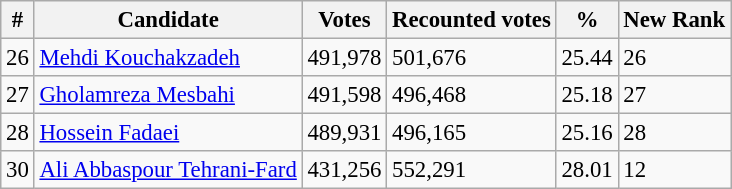<table class="wikitable" style="font-size: 95%;">
<tr>
<th>#</th>
<th>Candidate</th>
<th>Votes</th>
<th>Recounted votes</th>
<th>%</th>
<th>New Rank</th>
</tr>
<tr>
<td>26</td>
<td><a href='#'>Mehdi Kouchakzadeh</a></td>
<td>491,978</td>
<td> 501,676</td>
<td>25.44</td>
<td> 26</td>
</tr>
<tr>
<td>27</td>
<td><a href='#'>Gholamreza Mesbahi</a></td>
<td>491,598</td>
<td> 496,468</td>
<td>25.18</td>
<td> 27</td>
</tr>
<tr>
<td>28</td>
<td><a href='#'>Hossein Fadaei</a></td>
<td>489,931</td>
<td> 496,165</td>
<td>25.16</td>
<td> 28</td>
</tr>
<tr>
<td>30</td>
<td><a href='#'>Ali Abbaspour Tehrani-Fard</a></td>
<td>431,256</td>
<td> 552,291</td>
<td>28.01</td>
<td> 12</td>
</tr>
</table>
